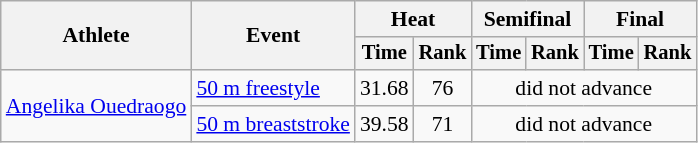<table class=wikitable style="font-size:90%">
<tr>
<th rowspan="2">Athlete</th>
<th rowspan="2">Event</th>
<th colspan="2">Heat</th>
<th colspan="2">Semifinal</th>
<th colspan="2">Final</th>
</tr>
<tr style="font-size:95%">
<th>Time</th>
<th>Rank</th>
<th>Time</th>
<th>Rank</th>
<th>Time</th>
<th>Rank</th>
</tr>
<tr align=center>
<td align=left rowspan=2><a href='#'>Angelika Ouedraogo</a></td>
<td align=left><a href='#'>50 m freestyle</a></td>
<td>31.68</td>
<td>76</td>
<td colspan=4>did not advance</td>
</tr>
<tr align=center>
<td align=left><a href='#'>50 m breaststroke</a></td>
<td>39.58</td>
<td>71</td>
<td colspan=4>did not advance</td>
</tr>
</table>
